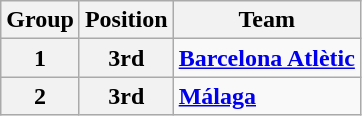<table class="wikitable">
<tr>
<th>Group</th>
<th>Position</th>
<th>Team</th>
</tr>
<tr>
<th>1</th>
<th>3rd</th>
<td><strong><a href='#'>Barcelona Atlètic</a></strong></td>
</tr>
<tr>
<th>2</th>
<th>3rd</th>
<td><strong><a href='#'>Málaga</a></strong></td>
</tr>
</table>
